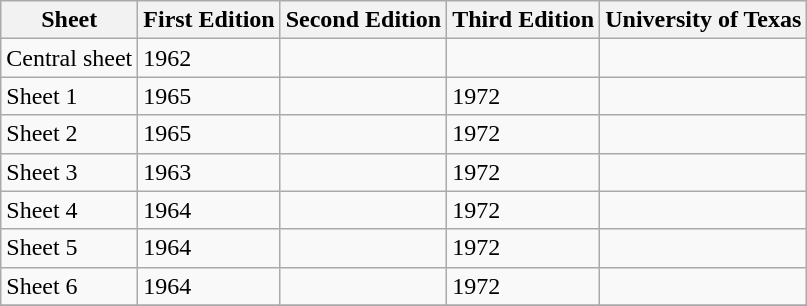<table class="wikitable">
<tr>
<th>Sheet</th>
<th>First Edition</th>
<th>Second Edition</th>
<th>Third Edition</th>
<th>University of Texas</th>
</tr>
<tr>
<td>Central sheet</td>
<td>1962</td>
<td></td>
<td></td>
<td></td>
</tr>
<tr>
<td>Sheet 1</td>
<td>1965</td>
<td></td>
<td>1972</td>
<td></td>
</tr>
<tr>
<td>Sheet 2</td>
<td>1965</td>
<td></td>
<td>1972</td>
<td></td>
</tr>
<tr>
<td>Sheet 3</td>
<td>1963</td>
<td></td>
<td>1972</td>
<td></td>
</tr>
<tr>
<td>Sheet 4</td>
<td>1964</td>
<td></td>
<td>1972</td>
<td></td>
</tr>
<tr>
<td>Sheet 5</td>
<td>1964</td>
<td></td>
<td>1972</td>
<td></td>
</tr>
<tr>
<td>Sheet 6</td>
<td>1964</td>
<td></td>
<td>1972</td>
<td></td>
</tr>
<tr>
</tr>
</table>
